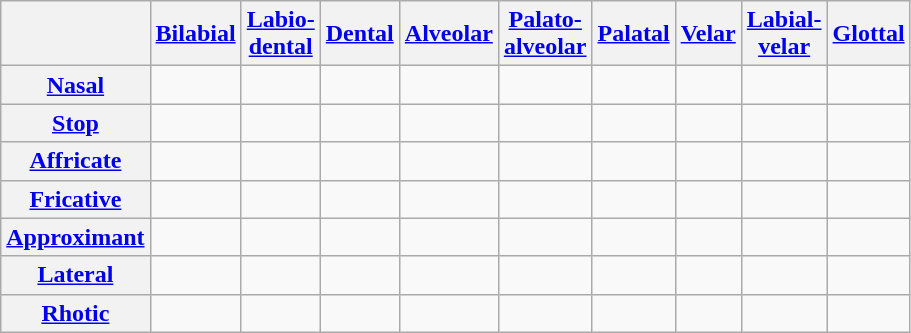<table class="wikitable" style=text-align:center>
<tr>
<th></th>
<th><a href='#'>Bilabial</a></th>
<th><a href='#'>Labio-<br>dental</a></th>
<th><a href='#'>Dental</a></th>
<th><a href='#'>Alveolar</a></th>
<th><a href='#'>Palato-<br>alveolar</a></th>
<th><a href='#'>Palatal</a></th>
<th><a href='#'>Velar</a></th>
<th><a href='#'>Labial-<br>velar</a></th>
<th><a href='#'>Glottal</a></th>
</tr>
<tr>
<th><a href='#'>Nasal</a></th>
<td> </td>
<td></td>
<td></td>
<td> </td>
<td></td>
<td></td>
<td></td>
<td></td>
<td></td>
</tr>
<tr>
<th><a href='#'>Stop</a></th>
<td>  </td>
<td></td>
<td></td>
<td>  </td>
<td></td>
<td></td>
<td>  </td>
<td></td>
<td></td>
</tr>
<tr>
<th><a href='#'>Affricate</a></th>
<td></td>
<td></td>
<td></td>
<td></td>
<td> </td>
<td></td>
<td></td>
<td></td>
<td></td>
</tr>
<tr>
<th><a href='#'>Fricative</a></th>
<td></td>
<td>  </td>
<td>  </td>
<td>  </td>
<td> </td>
<td></td>
<td> </td>
<td></td>
<td></td>
</tr>
<tr>
<th><a href='#'>Approximant</a></th>
<td></td>
<td></td>
<td></td>
<td></td>
<td></td>
<td></td>
<td></td>
<td> </td>
<td></td>
</tr>
<tr>
<th><a href='#'>Lateral</a></th>
<td></td>
<td></td>
<td></td>
<td> </td>
<td></td>
<td></td>
<td></td>
<td></td>
<td></td>
</tr>
<tr>
<th><a href='#'>Rhotic</a></th>
<td></td>
<td></td>
<td></td>
<td> </td>
<td></td>
<td></td>
<td></td>
<td></td>
<td></td>
</tr>
</table>
